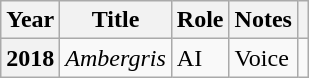<table class="wikitable plainrowheaders">
<tr>
<th scope="col">Year</th>
<th scope="col">Title</th>
<th scope="col">Role</th>
<th scope="col">Notes</th>
<th scope="col" class="unsortable"></th>
</tr>
<tr>
<th scope="row">2018</th>
<td><em>Ambergris</em></td>
<td>AI</td>
<td>Voice</td>
<td style="text-align:center"></td>
</tr>
</table>
